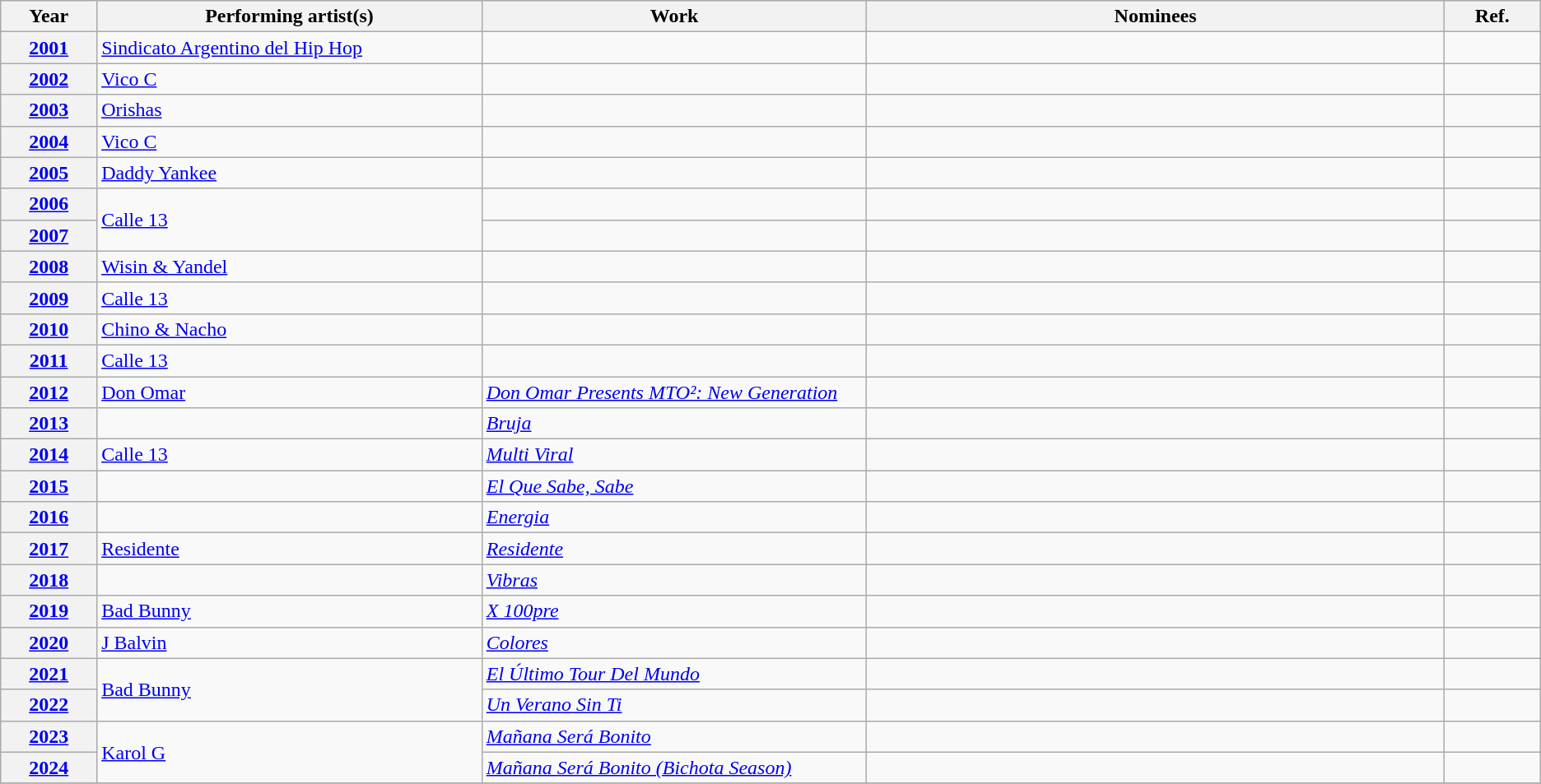<table class="wikitable plainrowheaders sortable">
<tr>
<th scope="col" width="5%">Year</th>
<th scope="col" width="20%">Performing artist(s)</th>
<th scope="col" width="20%">Work</th>
<th scope="col" class="unsortable" width="30%">Nominees</th>
<th scope="col" class="unsortable" width="5%">Ref.</th>
</tr>
<tr>
<th scope="row" style="text-align:center;"><a href='#'><strong>2001</strong></a></th>
<td scope="row"><a href='#'>Sindicato Argentino del Hip Hop</a></td>
<td scope="row"></td>
<td></td>
<td style="text-align:center;"></td>
</tr>
<tr>
<th scope="row" style="text-align:center;"><a href='#'><strong>2002</strong></a></th>
<td scope="row"><a href='#'>Vico C</a></td>
<td scope="row"></td>
<td></td>
<td style="text-align:center;"></td>
</tr>
<tr>
<th scope="row" style="text-align:center;"><a href='#'><strong>2003</strong></a></th>
<td scope="row"><a href='#'>Orishas</a></td>
<td scope="row"></td>
<td></td>
<td style="text-align:center;"></td>
</tr>
<tr>
<th scope="row" style="text-align:center;"><a href='#'><strong>2004</strong></a></th>
<td scope="row"><a href='#'>Vico C</a></td>
<td scope="row"></td>
<td></td>
<td style="text-align:center;"></td>
</tr>
<tr>
<th scope="row" style="text-align:center;"><a href='#'><strong>2005</strong></a></th>
<td scope="row"><a href='#'>Daddy Yankee</a></td>
<td scope="row"></td>
<td></td>
<td style="text-align:center;"></td>
</tr>
<tr>
<th scope="row" style="text-align:center;"><a href='#'><strong>2006</strong></a></th>
<td rowspan="2" scope="row"><a href='#'>Calle 13</a></td>
<td scope="row"></td>
<td></td>
<td style="text-align:center;"></td>
</tr>
<tr>
<th scope="row" style="text-align:center;"><a href='#'><strong>2007</strong></a></th>
<td scope="row"></td>
<td></td>
<td style="text-align:center;"></td>
</tr>
<tr>
<th scope="row" style="text-align:center;"><a href='#'><strong>2008</strong></a></th>
<td scope="row"><a href='#'>Wisin & Yandel</a></td>
<td scope="row"></td>
<td></td>
<td style="text-align:center;"></td>
</tr>
<tr>
<th scope="row" style="text-align:center;"><a href='#'><strong>2009</strong></a></th>
<td scope="row"><a href='#'>Calle 13</a></td>
<td scope="row"></td>
<td></td>
<td style="text-align:center;"></td>
</tr>
<tr>
<th scope="row" style="text-align:center;"><a href='#'><strong>2010</strong></a></th>
<td scope="row"><a href='#'>Chino & Nacho</a></td>
<td scope="row"></td>
<td></td>
<td style="text-align:center;"></td>
</tr>
<tr>
<th scope="row" style="text-align:center;"><a href='#'><strong>2011</strong></a></th>
<td scope="row"><a href='#'>Calle 13</a></td>
<td scope="row"></td>
<td></td>
<td style="text-align:center;"></td>
</tr>
<tr>
<th scope="row" style="text-align:center;"><a href='#'><strong>2012</strong></a></th>
<td scope="row"><a href='#'>Don Omar</a></td>
<td scope="row"><em><a href='#'>Don Omar Presents MTO²: New Generation</a></em></td>
<td></td>
<td style="text-align:center;"></td>
</tr>
<tr>
<th scope="row" style="text-align:center;"><a href='#'><strong>2013</strong></a></th>
<td scope="row"></td>
<td scope="row"><em><a href='#'>Bruja</a></em></td>
<td></td>
<td></td>
</tr>
<tr>
<th scope="row" style="text-align:center;"><a href='#'><strong>2014</strong></a></th>
<td><a href='#'>Calle 13</a></td>
<td scope="row"><em><a href='#'>Multi Viral</a></em></td>
<td></td>
<td></td>
</tr>
<tr>
<th scope="row" style="text-align:center;"><a href='#'><strong>2015</strong></a></th>
<td scope="row"></td>
<td scope="row"><em><a href='#'>El Que Sabe, Sabe</a></em></td>
<td></td>
<td style="text-align:center;"></td>
</tr>
<tr>
<th scope="row" style="text-align:center;"><a href='#'><strong>2016</strong></a></th>
<td scope="row"></td>
<td scope="row"><em><a href='#'>Energia</a></em></td>
<td></td>
<td style="text-align:center;"></td>
</tr>
<tr>
<th scope="row" style="text-align:center;"><a href='#'><strong>2017</strong></a></th>
<td scope="row"><a href='#'>Residente</a></td>
<td scope="row"><em><a href='#'>Residente</a></em></td>
<td></td>
<td style="text-align:center;"></td>
</tr>
<tr>
<th scope="row" style="text-align:center;"><a href='#'><strong>2018</strong></a></th>
<td scope="row"></td>
<td scope="row"><em><a href='#'>Vibras</a></em></td>
<td></td>
<td style="text-align:center;"></td>
</tr>
<tr>
<th scope="row" style="text-align:center;"><a href='#'><strong>2019</strong></a></th>
<td scope="row"><a href='#'>Bad Bunny</a></td>
<td scope="row"><em><a href='#'>X 100pre</a></em></td>
<td></td>
<td></td>
</tr>
<tr>
<th><a href='#'>2020</a></th>
<td><a href='#'>J Balvin</a></td>
<td><em><a href='#'>Colores</a></em></td>
<td></td>
<td></td>
</tr>
<tr>
<th><a href='#'>2021</a></th>
<td rowspan="2"><a href='#'>Bad Bunny</a></td>
<td><em><a href='#'>El Último Tour Del Mundo</a></em></td>
<td></td>
<td></td>
</tr>
<tr>
<th style="text-align:center;" scope="row"><a href='#'><strong>2022</strong></a></th>
<td><em><a href='#'>Un Verano Sin Ti</a></em></td>
<td></td>
<td></td>
</tr>
<tr>
<th style="text-align:center;" scope="row"><a href='#'><strong>2023</strong></a></th>
<td rowspan="2"><a href='#'>Karol G</a></td>
<td><em><a href='#'>Mañana Será Bonito</a></em></td>
<td></td>
<td style="text-align:center;"></td>
</tr>
<tr>
<th style="text-align:center;" scope="row"><a href='#'><strong>2024</strong></a></th>
<td><em><a href='#'>Mañana Será Bonito (Bichota Season)</a></em></td>
<td></td>
<td align="center"></td>
</tr>
<tr>
</tr>
</table>
